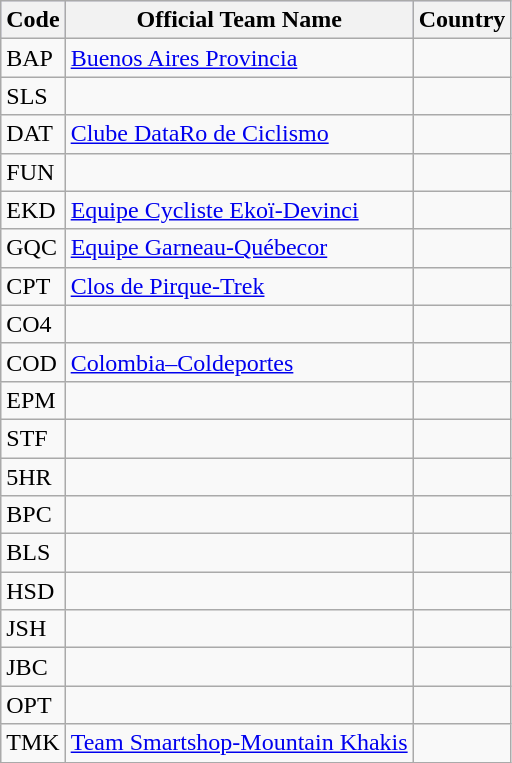<table class="wikitable">
<tr style="background:#ccccff;">
<th>Code</th>
<th>Official Team Name</th>
<th>Country</th>
</tr>
<tr>
<td>BAP</td>
<td><a href='#'>Buenos Aires Provincia</a></td>
<td></td>
</tr>
<tr>
<td>SLS</td>
<td></td>
<td></td>
</tr>
<tr>
<td>DAT</td>
<td><a href='#'>Clube DataRo de Ciclismo</a></td>
<td></td>
</tr>
<tr>
<td>FUN</td>
<td></td>
<td></td>
</tr>
<tr>
<td>EKD</td>
<td><a href='#'>Equipe Cycliste Ekoï-Devinci</a></td>
<td></td>
</tr>
<tr>
<td>GQC</td>
<td><a href='#'>Equipe Garneau-Québecor</a></td>
<td></td>
</tr>
<tr>
<td>CPT</td>
<td><a href='#'>Clos de Pirque-Trek</a></td>
<td></td>
</tr>
<tr>
<td>CO4</td>
<td></td>
<td></td>
</tr>
<tr>
<td>COD</td>
<td><a href='#'>Colombia–Coldeportes</a></td>
<td></td>
</tr>
<tr>
<td>EPM</td>
<td></td>
<td></td>
</tr>
<tr>
<td>STF</td>
<td></td>
<td></td>
</tr>
<tr>
<td>5HR</td>
<td></td>
<td></td>
</tr>
<tr>
<td>BPC</td>
<td></td>
<td></td>
</tr>
<tr>
<td>BLS</td>
<td></td>
<td></td>
</tr>
<tr>
<td>HSD</td>
<td></td>
<td></td>
</tr>
<tr>
<td>JSH</td>
<td></td>
<td></td>
</tr>
<tr>
<td>JBC</td>
<td></td>
<td></td>
</tr>
<tr>
<td>OPT</td>
<td></td>
<td></td>
</tr>
<tr>
<td>TMK</td>
<td><a href='#'>Team Smartshop-Mountain Khakis</a></td>
<td></td>
</tr>
</table>
